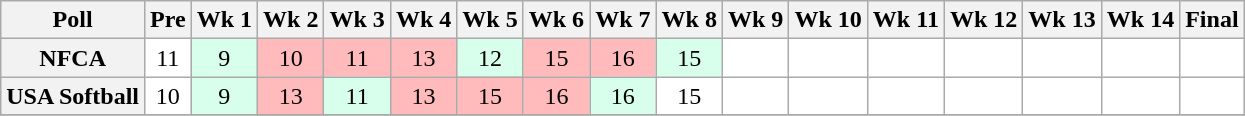<table class="wikitable" style="white-space:nowrap;">
<tr>
<th>Poll</th>
<th>Pre</th>
<th>Wk 1</th>
<th>Wk 2</th>
<th>Wk 3</th>
<th>Wk 4</th>
<th>Wk 5</th>
<th>Wk 6</th>
<th>Wk 7</th>
<th>Wk 8</th>
<th>Wk 9</th>
<th>Wk 10</th>
<th>Wk 11</th>
<th>Wk 12</th>
<th>Wk 13</th>
<th>Wk 14</th>
<th>Final</th>
</tr>
<tr style="text-align:center;">
<th>NFCA</th>
<td style="background:#FFF;">11</td>
<td style="background:#D8FFEB;">9</td>
<td style="background:#ffbbbb;">10</td>
<td style="background:#ffbbbb;">11</td>
<td style="background:#ffbbbb;">13</td>
<td style="background:#D8FFEB;">12</td>
<td style="background:#ffbbbb;">15</td>
<td style="background:#ffbbbb;">16</td>
<td style="background:#D8FFEB;">15</td>
<td style="background:#FFF;"></td>
<td style="background:#FFF;"></td>
<td style="background:#FFF;"></td>
<td style="background:#FFF;"></td>
<td style="background:#FFF;"></td>
<td style="background:#FFF;"></td>
<td style="background:#FFF;"></td>
</tr>
<tr style="text-align:center;">
<th>USA Softball</th>
<td style="background:#FFF;">10</td>
<td style="background:#D8FFEB;">9</td>
<td style="background:#ffbbbb;">13</td>
<td style="background:#D8FFEB;">11</td>
<td style="background:#ffbbbb;">13</td>
<td style="background:#ffbbbb;">15</td>
<td style="background:#ffbbbb;">16</td>
<td style="background:#D8FFEB;">16</td>
<td style="background:#FFF;">15</td>
<td style="background:#FFF;"></td>
<td style="background:#FFF;"></td>
<td style="background:#FFF;"></td>
<td style="background:#FFF;"></td>
<td style="background:#FFF;"></td>
<td style="background:#FFF;"></td>
<td style="background:#FFF;"></td>
</tr>
<tr style="background:#FFF;">
</tr>
</table>
